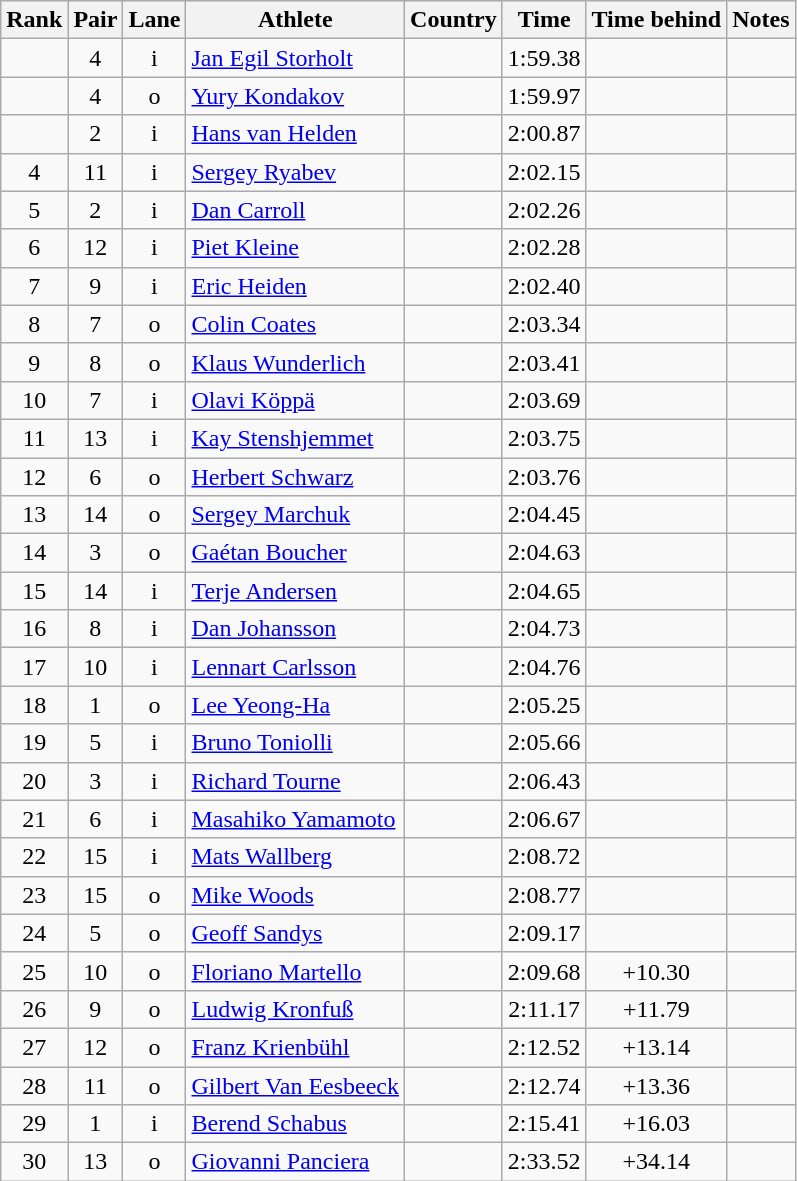<table class="wikitable sortable" style="text-align:center">
<tr>
<th>Rank</th>
<th>Pair</th>
<th>Lane</th>
<th>Athlete</th>
<th>Country</th>
<th>Time</th>
<th>Time behind</th>
<th>Notes</th>
</tr>
<tr>
<td></td>
<td>4</td>
<td>i</td>
<td align=left><a href='#'>Jan Egil Storholt</a></td>
<td align=left></td>
<td>1:59.38</td>
<td></td>
<td></td>
</tr>
<tr>
<td></td>
<td>4</td>
<td>o</td>
<td align=left><a href='#'>Yury Kondakov</a></td>
<td align=left></td>
<td>1:59.97</td>
<td></td>
<td></td>
</tr>
<tr>
<td></td>
<td>2</td>
<td>i</td>
<td align=left><a href='#'>Hans van Helden</a></td>
<td align=left></td>
<td>2:00.87</td>
<td></td>
<td></td>
</tr>
<tr>
<td>4</td>
<td>11</td>
<td>i</td>
<td align=left><a href='#'>Sergey Ryabev</a></td>
<td align=left></td>
<td>2:02.15</td>
<td></td>
<td></td>
</tr>
<tr>
<td>5</td>
<td>2</td>
<td>i</td>
<td align=left><a href='#'>Dan Carroll</a></td>
<td align=left></td>
<td>2:02.26</td>
<td></td>
<td></td>
</tr>
<tr>
<td>6</td>
<td>12</td>
<td>i</td>
<td align=left><a href='#'>Piet Kleine</a></td>
<td align=left></td>
<td>2:02.28</td>
<td></td>
<td></td>
</tr>
<tr>
<td>7</td>
<td>9</td>
<td>i</td>
<td align=left><a href='#'>Eric Heiden</a></td>
<td align=left></td>
<td>2:02.40</td>
<td></td>
<td></td>
</tr>
<tr>
<td>8</td>
<td>7</td>
<td>o</td>
<td align=left><a href='#'>Colin Coates</a></td>
<td align=left></td>
<td>2:03.34</td>
<td></td>
<td></td>
</tr>
<tr>
<td>9</td>
<td>8</td>
<td>o</td>
<td align=left><a href='#'>Klaus Wunderlich</a></td>
<td align=left></td>
<td>2:03.41</td>
<td></td>
<td></td>
</tr>
<tr>
<td>10</td>
<td>7</td>
<td>i</td>
<td align=left><a href='#'>Olavi Köppä</a></td>
<td align=left></td>
<td>2:03.69</td>
<td></td>
<td></td>
</tr>
<tr>
<td>11</td>
<td>13</td>
<td>i</td>
<td align=left><a href='#'>Kay Stenshjemmet</a></td>
<td align=left></td>
<td>2:03.75</td>
<td></td>
<td></td>
</tr>
<tr>
<td>12</td>
<td>6</td>
<td>o</td>
<td align=left><a href='#'>Herbert Schwarz</a></td>
<td align=left></td>
<td>2:03.76</td>
<td></td>
<td></td>
</tr>
<tr>
<td>13</td>
<td>14</td>
<td>o</td>
<td align=left><a href='#'>Sergey Marchuk</a></td>
<td align=left></td>
<td>2:04.45</td>
<td></td>
<td></td>
</tr>
<tr>
<td>14</td>
<td>3</td>
<td>o</td>
<td align=left><a href='#'>Gaétan Boucher</a></td>
<td align=left></td>
<td>2:04.63</td>
<td></td>
<td></td>
</tr>
<tr>
<td>15</td>
<td>14</td>
<td>i</td>
<td align=left><a href='#'>Terje Andersen</a></td>
<td align=left></td>
<td>2:04.65</td>
<td></td>
<td></td>
</tr>
<tr>
<td>16</td>
<td>8</td>
<td>i</td>
<td align=left><a href='#'>Dan Johansson</a></td>
<td align=left></td>
<td>2:04.73</td>
<td></td>
<td></td>
</tr>
<tr>
<td>17</td>
<td>10</td>
<td>i</td>
<td align=left><a href='#'>Lennart Carlsson</a></td>
<td align=left></td>
<td>2:04.76</td>
<td></td>
<td></td>
</tr>
<tr>
<td>18</td>
<td>1</td>
<td>o</td>
<td align=left><a href='#'>Lee Yeong-Ha</a></td>
<td align=left></td>
<td>2:05.25</td>
<td></td>
<td></td>
</tr>
<tr>
<td>19</td>
<td>5</td>
<td>i</td>
<td align=left><a href='#'>Bruno Toniolli</a></td>
<td align=left></td>
<td>2:05.66</td>
<td></td>
<td></td>
</tr>
<tr>
<td>20</td>
<td>3</td>
<td>i</td>
<td align=left><a href='#'>Richard Tourne</a></td>
<td align=left></td>
<td>2:06.43</td>
<td></td>
<td></td>
</tr>
<tr>
<td>21</td>
<td>6</td>
<td>i</td>
<td align=left><a href='#'>Masahiko Yamamoto</a></td>
<td align=left></td>
<td>2:06.67</td>
<td></td>
<td></td>
</tr>
<tr>
<td>22</td>
<td>15</td>
<td>i</td>
<td align=left><a href='#'>Mats Wallberg</a></td>
<td align=left></td>
<td>2:08.72</td>
<td></td>
<td></td>
</tr>
<tr>
<td>23</td>
<td>15</td>
<td>o</td>
<td align=left><a href='#'>Mike Woods</a></td>
<td align=left></td>
<td>2:08.77</td>
<td></td>
<td></td>
</tr>
<tr>
<td>24</td>
<td>5</td>
<td>o</td>
<td align=left><a href='#'>Geoff Sandys</a></td>
<td align=left></td>
<td>2:09.17</td>
<td></td>
<td></td>
</tr>
<tr>
<td>25</td>
<td>10</td>
<td>o</td>
<td align=left><a href='#'>Floriano Martello</a></td>
<td align=left></td>
<td>2:09.68</td>
<td>+10.30</td>
<td></td>
</tr>
<tr>
<td>26</td>
<td>9</td>
<td>o</td>
<td align=left><a href='#'>Ludwig Kronfuß</a></td>
<td align=left></td>
<td>2:11.17</td>
<td>+11.79</td>
<td></td>
</tr>
<tr>
<td>27</td>
<td>12</td>
<td>o</td>
<td align=left><a href='#'>Franz Krienbühl</a></td>
<td align=left></td>
<td>2:12.52</td>
<td>+13.14</td>
<td></td>
</tr>
<tr>
<td>28</td>
<td>11</td>
<td>o</td>
<td align=left><a href='#'>Gilbert Van Eesbeeck</a></td>
<td align=left></td>
<td>2:12.74</td>
<td>+13.36</td>
<td></td>
</tr>
<tr>
<td>29</td>
<td>1</td>
<td>i</td>
<td align=left><a href='#'>Berend Schabus</a></td>
<td align=left></td>
<td>2:15.41</td>
<td>+16.03</td>
<td></td>
</tr>
<tr>
<td>30</td>
<td>13</td>
<td>o</td>
<td align=left><a href='#'>Giovanni Panciera</a></td>
<td align=left></td>
<td>2:33.52</td>
<td>+34.14</td>
<td></td>
</tr>
</table>
